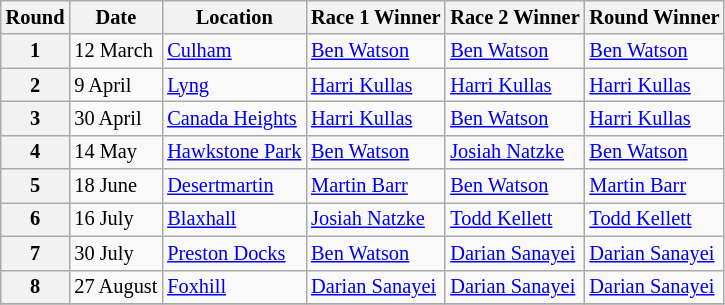<table class="wikitable" style="font-size: 85%;">
<tr>
<th>Round</th>
<th>Date</th>
<th>Location</th>
<th>Race 1 Winner</th>
<th>Race 2 Winner</th>
<th>Round Winner</th>
</tr>
<tr>
<th>1</th>
<td>12 March</td>
<td> <a href='#'>Culham</a></td>
<td> <a href='#'>Ben Watson</a></td>
<td> <a href='#'>Ben Watson</a></td>
<td> <a href='#'>Ben Watson</a></td>
</tr>
<tr>
<th>2</th>
<td>9 April</td>
<td> <a href='#'>Lyng</a></td>
<td> <a href='#'>Harri Kullas</a></td>
<td> <a href='#'>Harri Kullas</a></td>
<td> <a href='#'>Harri Kullas</a></td>
</tr>
<tr>
<th>3</th>
<td>30 April</td>
<td> <a href='#'>Canada Heights</a></td>
<td> <a href='#'>Harri Kullas</a></td>
<td> <a href='#'>Ben Watson</a></td>
<td> <a href='#'>Harri Kullas</a></td>
</tr>
<tr>
<th>4</th>
<td>14 May</td>
<td> <a href='#'>Hawkstone Park</a></td>
<td> <a href='#'>Ben Watson</a></td>
<td> <a href='#'>Josiah Natzke</a></td>
<td> <a href='#'>Ben Watson</a></td>
</tr>
<tr>
<th>5</th>
<td>18 June</td>
<td> <a href='#'>Desertmartin</a></td>
<td> <a href='#'>Martin Barr</a></td>
<td> <a href='#'>Ben Watson</a></td>
<td> <a href='#'>Martin Barr</a></td>
</tr>
<tr>
<th>6</th>
<td>16 July</td>
<td> <a href='#'>Blaxhall</a></td>
<td> <a href='#'>Josiah Natzke</a></td>
<td> <a href='#'>Todd Kellett</a></td>
<td> <a href='#'>Todd Kellett</a></td>
</tr>
<tr>
<th>7</th>
<td>30 July</td>
<td> <a href='#'>Preston Docks</a></td>
<td> <a href='#'>Ben Watson</a></td>
<td> <a href='#'>Darian Sanayei</a></td>
<td> <a href='#'>Darian Sanayei</a></td>
</tr>
<tr>
<th>8</th>
<td>27 August</td>
<td> <a href='#'>Foxhill</a></td>
<td> <a href='#'>Darian Sanayei</a></td>
<td> <a href='#'>Darian Sanayei</a></td>
<td> <a href='#'>Darian Sanayei</a></td>
</tr>
<tr>
</tr>
</table>
